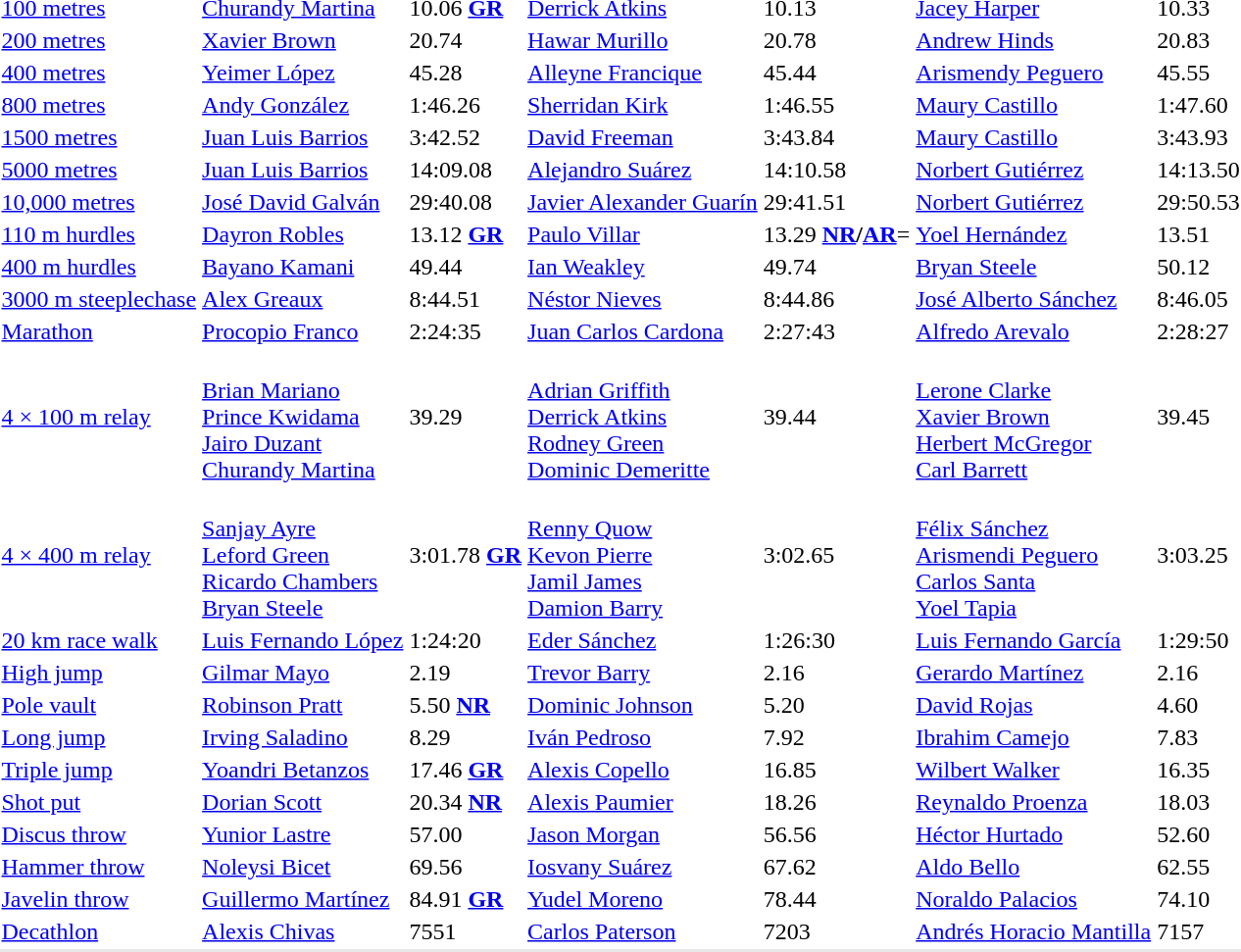<table>
<tr>
<td><a href='#'>100 metres</a></td>
<td><a href='#'>Churandy Martina</a><br></td>
<td>10.06 <strong><a href='#'>GR</a></strong></td>
<td><a href='#'>Derrick Atkins</a><br></td>
<td>10.13</td>
<td><a href='#'>Jacey Harper</a><br></td>
<td>10.33</td>
</tr>
<tr>
<td><a href='#'>200 metres</a></td>
<td><a href='#'>Xavier Brown</a><br></td>
<td>20.74</td>
<td><a href='#'>Hawar Murillo</a><br></td>
<td>20.78</td>
<td><a href='#'>Andrew Hinds</a><br></td>
<td>20.83</td>
</tr>
<tr>
<td><a href='#'>400 metres</a></td>
<td><a href='#'>Yeimer López</a><br></td>
<td>45.28</td>
<td><a href='#'>Alleyne Francique</a><br></td>
<td>45.44</td>
<td><a href='#'>Arismendy Peguero</a><br></td>
<td>45.55</td>
</tr>
<tr>
<td><a href='#'>800 metres</a></td>
<td><a href='#'>Andy González</a><br></td>
<td>1:46.26</td>
<td><a href='#'>Sherridan Kirk</a><br></td>
<td>1:46.55</td>
<td><a href='#'>Maury Castillo</a><br></td>
<td>1:47.60</td>
</tr>
<tr>
<td><a href='#'>1500 metres</a></td>
<td><a href='#'>Juan Luis Barrios</a><br></td>
<td>3:42.52</td>
<td><a href='#'>David Freeman</a><br></td>
<td>3:43.84</td>
<td><a href='#'>Maury Castillo</a><br></td>
<td>3:43.93</td>
</tr>
<tr>
<td><a href='#'>5000 metres</a></td>
<td><a href='#'>Juan Luis Barrios</a><br></td>
<td>14:09.08</td>
<td><a href='#'>Alejandro Suárez</a><br></td>
<td>14:10.58</td>
<td><a href='#'>Norbert Gutiérrez</a><br></td>
<td>14:13.50</td>
</tr>
<tr>
<td><a href='#'>10,000 metres</a></td>
<td><a href='#'>José David Galván</a><br></td>
<td>29:40.08</td>
<td><a href='#'>Javier Alexander Guarín</a><br></td>
<td>29:41.51</td>
<td><a href='#'>Norbert Gutiérrez</a><br></td>
<td>29:50.53</td>
</tr>
<tr>
<td><a href='#'>110 m hurdles</a></td>
<td><a href='#'>Dayron Robles</a><br></td>
<td>13.12 <strong><a href='#'>GR</a></strong></td>
<td><a href='#'>Paulo Villar</a><br></td>
<td>13.29 <strong><a href='#'>NR</a>/<a href='#'>AR</a></strong>=</td>
<td><a href='#'>Yoel Hernández</a><br></td>
<td>13.51</td>
</tr>
<tr>
<td><a href='#'>400 m hurdles</a></td>
<td><a href='#'>Bayano Kamani</a><br></td>
<td>49.44</td>
<td><a href='#'>Ian Weakley</a><br></td>
<td>49.74</td>
<td><a href='#'>Bryan Steele</a><br></td>
<td>50.12</td>
</tr>
<tr>
<td><a href='#'>3000 m steeplechase</a></td>
<td><a href='#'>Alex Greaux</a><br></td>
<td>8:44.51</td>
<td><a href='#'>Néstor Nieves</a><br></td>
<td>8:44.86</td>
<td><a href='#'>José Alberto Sánchez</a><br></td>
<td>8:46.05</td>
</tr>
<tr>
<td><a href='#'>Marathon</a></td>
<td><a href='#'>Procopio Franco</a><br></td>
<td>2:24:35</td>
<td><a href='#'>Juan Carlos Cardona</a><br></td>
<td>2:27:43</td>
<td><a href='#'>Alfredo Arevalo</a><br></td>
<td>2:28:27</td>
</tr>
<tr>
<td><a href='#'>4 × 100 m relay</a></td>
<td><br><a href='#'>Brian Mariano</a><br><a href='#'>Prince Kwidama</a><br><a href='#'>Jairo Duzant</a><br><a href='#'>Churandy Martina</a></td>
<td>39.29</td>
<td><br><a href='#'>Adrian Griffith</a><br><a href='#'>Derrick Atkins</a><br><a href='#'>Rodney Green</a><br><a href='#'>Dominic Demeritte</a></td>
<td>39.44</td>
<td><br><a href='#'>Lerone Clarke</a><br><a href='#'>Xavier Brown</a><br><a href='#'>Herbert McGregor</a><br><a href='#'>Carl Barrett</a></td>
<td>39.45</td>
</tr>
<tr>
<td><a href='#'>4 × 400 m relay</a></td>
<td><br><a href='#'>Sanjay Ayre</a><br><a href='#'>Leford Green</a><br><a href='#'>Ricardo Chambers</a><br><a href='#'>Bryan Steele</a></td>
<td>3:01.78 <strong><a href='#'>GR</a></strong></td>
<td><br><a href='#'>Renny Quow</a><br><a href='#'>Kevon Pierre</a><br><a href='#'>Jamil James</a><br><a href='#'>Damion Barry</a></td>
<td>3:02.65</td>
<td><br><a href='#'>Félix Sánchez</a><br><a href='#'>Arismendi Peguero</a><br><a href='#'>Carlos Santa</a><br><a href='#'>Yoel Tapia</a></td>
<td>3:03.25</td>
</tr>
<tr>
<td><a href='#'>20 km race walk</a></td>
<td><a href='#'>Luis Fernando López</a><br></td>
<td>1:24:20</td>
<td><a href='#'>Eder Sánchez</a><br></td>
<td>1:26:30</td>
<td><a href='#'>Luis Fernando García</a><br></td>
<td>1:29:50</td>
</tr>
<tr>
<td><a href='#'>High jump</a></td>
<td><a href='#'>Gilmar Mayo</a><br></td>
<td>2.19</td>
<td><a href='#'>Trevor Barry</a><br></td>
<td>2.16</td>
<td><a href='#'>Gerardo Martínez</a><br></td>
<td>2.16</td>
</tr>
<tr>
<td><a href='#'>Pole vault</a></td>
<td><a href='#'>Robinson Pratt</a><br></td>
<td>5.50 <strong><a href='#'>NR</a></strong></td>
<td><a href='#'>Dominic Johnson</a><br></td>
<td>5.20</td>
<td><a href='#'>David Rojas</a><br></td>
<td>4.60</td>
</tr>
<tr>
<td><a href='#'>Long jump</a></td>
<td><a href='#'>Irving Saladino</a><br></td>
<td>8.29</td>
<td><a href='#'>Iván Pedroso</a><br></td>
<td>7.92</td>
<td><a href='#'>Ibrahim Camejo</a><br></td>
<td>7.83</td>
</tr>
<tr>
<td><a href='#'>Triple jump</a></td>
<td><a href='#'>Yoandri Betanzos</a><br></td>
<td>17.46 <strong><a href='#'>GR</a></strong></td>
<td><a href='#'>Alexis Copello</a><br></td>
<td>16.85</td>
<td><a href='#'>Wilbert Walker</a><br></td>
<td>16.35</td>
</tr>
<tr>
<td><a href='#'>Shot put</a></td>
<td><a href='#'>Dorian Scott</a><br></td>
<td>20.34 <strong><a href='#'>NR</a></strong></td>
<td><a href='#'>Alexis Paumier</a><br></td>
<td>18.26</td>
<td><a href='#'>Reynaldo Proenza</a><br></td>
<td>18.03</td>
</tr>
<tr>
<td><a href='#'>Discus throw</a></td>
<td><a href='#'>Yunior Lastre</a><br></td>
<td>57.00</td>
<td><a href='#'>Jason Morgan</a><br></td>
<td>56.56</td>
<td><a href='#'>Héctor Hurtado</a><br></td>
<td>52.60</td>
</tr>
<tr>
<td><a href='#'>Hammer throw</a></td>
<td><a href='#'>Noleysi Bicet</a><br></td>
<td>69.56</td>
<td><a href='#'>Iosvany Suárez</a><br></td>
<td>67.62</td>
<td><a href='#'>Aldo Bello</a><br></td>
<td>62.55</td>
</tr>
<tr>
<td><a href='#'>Javelin throw</a></td>
<td><a href='#'>Guillermo Martínez</a><br></td>
<td>84.91 <strong><a href='#'>GR</a></strong></td>
<td><a href='#'>Yudel Moreno</a><br></td>
<td>78.44</td>
<td><a href='#'>Noraldo Palacios</a><br></td>
<td>74.10</td>
</tr>
<tr>
<td><a href='#'>Decathlon</a></td>
<td><a href='#'>Alexis Chivas</a><br></td>
<td>7551</td>
<td><a href='#'>Carlos Paterson</a><br></td>
<td>7203</td>
<td><a href='#'>Andrés Horacio Mantilla</a><br></td>
<td>7157</td>
</tr>
<tr bgcolor= e8e8e8>
<td colspan=7></td>
</tr>
</table>
